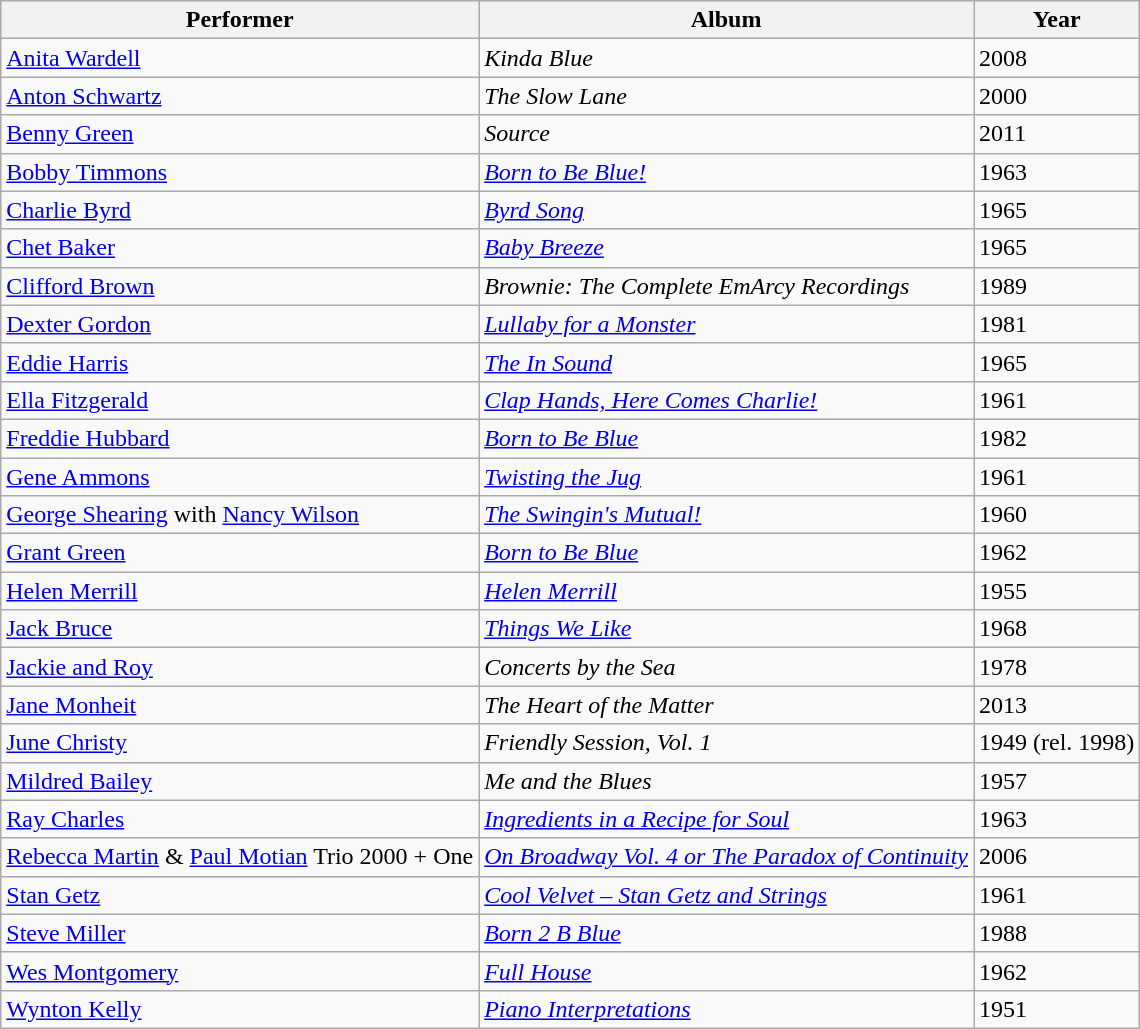<table class="wikitable sortable">
<tr>
<th>Performer</th>
<th>Album</th>
<th>Year</th>
</tr>
<tr>
<td><a href='#'>Anita Wardell</a></td>
<td><em>Kinda Blue</em></td>
<td>2008</td>
</tr>
<tr>
<td><a href='#'>Anton Schwartz</a></td>
<td><em>The Slow Lane</em></td>
<td>2000</td>
</tr>
<tr>
<td><a href='#'>Benny Green</a></td>
<td><em>Source</em></td>
<td>2011</td>
</tr>
<tr>
<td><a href='#'>Bobby Timmons</a></td>
<td><em><a href='#'>Born to Be Blue!</a></em></td>
<td>1963</td>
</tr>
<tr>
<td><a href='#'>Charlie Byrd</a></td>
<td><em><a href='#'>Byrd Song</a></em></td>
<td>1965</td>
</tr>
<tr>
<td><a href='#'>Chet Baker</a></td>
<td><em><a href='#'>Baby Breeze</a></em></td>
<td>1965</td>
</tr>
<tr>
<td><a href='#'>Clifford Brown</a></td>
<td><em>Brownie: The Complete EmArcy Recordings</em></td>
<td>1989</td>
</tr>
<tr>
<td><a href='#'>Dexter Gordon</a></td>
<td><em><a href='#'>Lullaby for a Monster</a></em></td>
<td>1981</td>
</tr>
<tr>
<td><a href='#'>Eddie Harris</a></td>
<td><em><a href='#'>The In Sound</a></em></td>
<td>1965</td>
</tr>
<tr>
<td><a href='#'>Ella Fitzgerald</a></td>
<td><em><a href='#'>Clap Hands, Here Comes Charlie!</a></em></td>
<td>1961</td>
</tr>
<tr>
<td><a href='#'>Freddie Hubbard</a></td>
<td><em><a href='#'>Born to Be Blue</a></em></td>
<td>1982</td>
</tr>
<tr>
<td><a href='#'>Gene Ammons</a></td>
<td><em><a href='#'>Twisting the Jug</a></em></td>
<td>1961</td>
</tr>
<tr>
<td><a href='#'>George Shearing</a> with <a href='#'>Nancy Wilson</a></td>
<td><em><a href='#'>The Swingin's Mutual!</a></em></td>
<td>1960</td>
</tr>
<tr>
<td><a href='#'>Grant Green</a></td>
<td><em><a href='#'>Born to Be Blue</a></em></td>
<td>1962</td>
</tr>
<tr>
<td><a href='#'>Helen Merrill</a></td>
<td><em><a href='#'>Helen Merrill</a></em></td>
<td>1955</td>
</tr>
<tr>
<td><a href='#'>Jack Bruce</a></td>
<td><em><a href='#'>Things We Like</a></em></td>
<td>1968</td>
</tr>
<tr>
<td><a href='#'>Jackie and Roy</a></td>
<td><em>Concerts by the Sea</em></td>
<td>1978</td>
</tr>
<tr>
<td><a href='#'>Jane Monheit</a></td>
<td><em>The Heart of the Matter</em></td>
<td>2013</td>
</tr>
<tr>
<td><a href='#'>June Christy</a></td>
<td><em>Friendly Session, Vol. 1</em></td>
<td>1949 (rel. 1998)</td>
</tr>
<tr>
<td><a href='#'>Mildred Bailey</a></td>
<td><em>Me and the Blues</em></td>
<td>1957</td>
</tr>
<tr>
<td><a href='#'>Ray Charles</a></td>
<td><em><a href='#'>Ingredients in a Recipe for Soul</a></em></td>
<td>1963</td>
</tr>
<tr>
<td><a href='#'>Rebecca Martin</a> & <a href='#'>Paul Motian</a> Trio 2000 + One</td>
<td><em><a href='#'>On Broadway Vol. 4 or The Paradox of Continuity</a></em></td>
<td>2006</td>
</tr>
<tr>
<td><a href='#'>Stan Getz</a></td>
<td><em><a href='#'>Cool Velvet – Stan Getz and Strings</a></em></td>
<td>1961</td>
</tr>
<tr>
<td><a href='#'>Steve Miller</a></td>
<td><em><a href='#'>Born 2 B Blue</a></em></td>
<td>1988</td>
</tr>
<tr>
<td><a href='#'>Wes Montgomery</a></td>
<td><em><a href='#'>Full House</a></em></td>
<td>1962</td>
</tr>
<tr>
<td><a href='#'>Wynton Kelly</a></td>
<td><em><a href='#'>Piano Interpretations</a></em></td>
<td>1951</td>
</tr>
</table>
